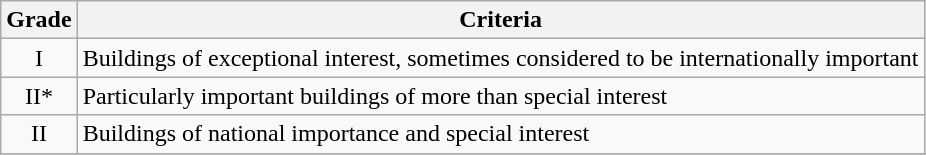<table class="wikitable" border="1">
<tr>
<th>Grade</th>
<th>Criteria</th>
</tr>
<tr>
<td align="center" >I</td>
<td>Buildings of exceptional interest, sometimes considered to be internationally important</td>
</tr>
<tr>
<td align="center" >II*</td>
<td>Particularly important buildings of more than special interest</td>
</tr>
<tr>
<td align="center" >II</td>
<td>Buildings of national importance and special interest</td>
</tr>
<tr>
</tr>
</table>
